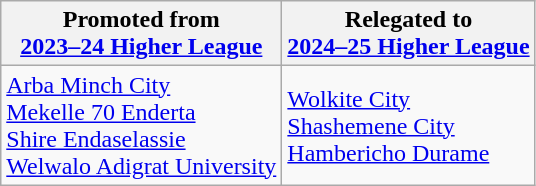<table class="wikitable">
<tr>
<th> Promoted from<br><a href='#'>2023–24 Higher League</a></th>
<th> Relegated to<br><a href='#'>2024–25 Higher League</a></th>
</tr>
<tr>
<td><a href='#'>Arba Minch City</a><br><a href='#'>Mekelle 70 Enderta</a><br><a href='#'>Shire Endaselassie</a><br><a href='#'>Welwalo Adigrat University</a></td>
<td><a href='#'>Wolkite City</a><br><a href='#'>Shashemene City</a><br><a href='#'>Hambericho Durame</a></td>
</tr>
</table>
